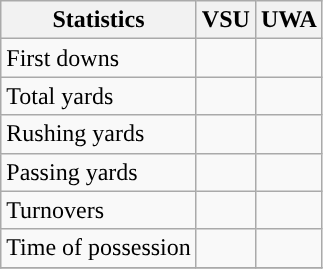<table class="wikitable" style="float: left;">
<tr>
<th>Statistics</th>
<th>VSU</th>
<th>UWA</th>
</tr>
<tr>
<td>First downs</td>
<td></td>
<td></td>
</tr>
<tr>
<td>Total yards</td>
<td></td>
<td></td>
</tr>
<tr>
<td>Rushing yards</td>
<td></td>
<td></td>
</tr>
<tr>
<td>Passing yards</td>
<td></td>
<td></td>
</tr>
<tr>
<td>Turnovers</td>
<td></td>
<td></td>
</tr>
<tr>
<td>Time of possession</td>
<td></td>
<td></td>
</tr>
<tr>
</tr>
</table>
